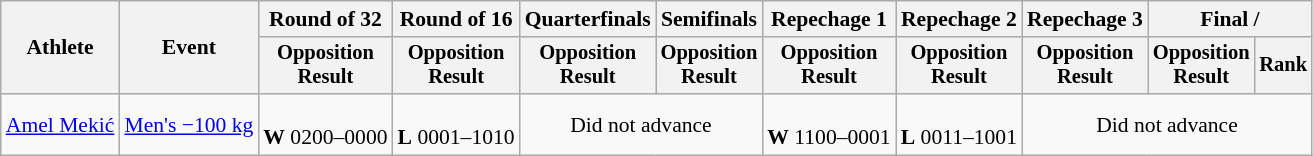<table class="wikitable" style="font-size:90%">
<tr>
<th rowspan="2">Athlete</th>
<th rowspan="2">Event</th>
<th>Round of 32</th>
<th>Round of 16</th>
<th>Quarterfinals</th>
<th>Semifinals</th>
<th>Repechage 1</th>
<th>Repechage 2</th>
<th>Repechage 3</th>
<th colspan=2>Final / </th>
</tr>
<tr style="font-size:95%">
<th>Opposition<br>Result</th>
<th>Opposition<br>Result</th>
<th>Opposition<br>Result</th>
<th>Opposition<br>Result</th>
<th>Opposition<br>Result</th>
<th>Opposition<br>Result</th>
<th>Opposition<br>Result</th>
<th>Opposition<br>Result</th>
<th>Rank</th>
</tr>
<tr align=center>
<td align=left><a href='#'>Amel Mekić</a></td>
<td align=left><a href='#'>Men's −100 kg</a></td>
<td><br><strong>W</strong> 0200–0000</td>
<td><br><strong>L</strong> 0001–1010</td>
<td colspan=2>Did not advance</td>
<td><br><strong>W</strong> 1100–0001</td>
<td><br><strong>L</strong> 0011–1001</td>
<td colspan=3>Did not advance</td>
</tr>
</table>
